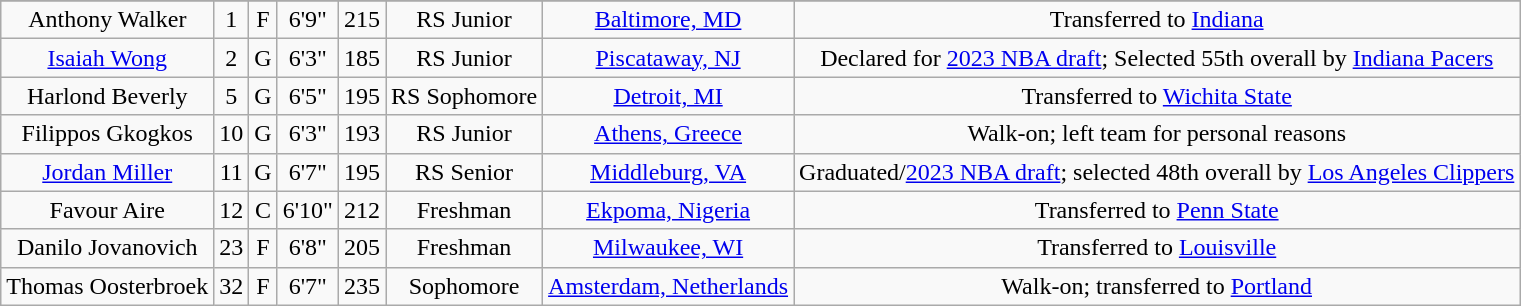<table class="wikitable sortable" border="1" style="text-align:center;">
<tr align=centerjiojljooijo>
</tr>
<tr>
<td>Anthony Walker</td>
<td>1</td>
<td>F</td>
<td>6'9"</td>
<td>215</td>
<td>RS Junior</td>
<td><a href='#'>Baltimore, MD</a></td>
<td>Transferred to <a href='#'>Indiana</a></td>
</tr>
<tr>
<td><a href='#'>Isaiah Wong</a></td>
<td>2</td>
<td>G</td>
<td>6'3"</td>
<td>185</td>
<td>RS Junior</td>
<td><a href='#'>Piscataway, NJ</a></td>
<td>Declared for <a href='#'>2023 NBA draft</a>; Selected 55th overall by <a href='#'>Indiana Pacers</a></td>
</tr>
<tr>
<td>Harlond Beverly</td>
<td>5</td>
<td>G</td>
<td>6'5"</td>
<td>195</td>
<td>RS Sophomore</td>
<td><a href='#'>Detroit, MI</a></td>
<td>Transferred to <a href='#'>Wichita State</a></td>
</tr>
<tr>
<td>Filippos Gkogkos</td>
<td>10</td>
<td>G</td>
<td>6'3"</td>
<td>193</td>
<td>RS Junior</td>
<td><a href='#'>Athens, Greece</a></td>
<td>Walk-on; left team for personal reasons</td>
</tr>
<tr>
<td><a href='#'>Jordan Miller</a></td>
<td>11</td>
<td>G</td>
<td>6'7"</td>
<td>195</td>
<td>RS Senior</td>
<td><a href='#'>Middleburg, VA</a></td>
<td>Graduated/<a href='#'>2023 NBA draft</a>; selected 48th overall by <a href='#'>Los Angeles Clippers</a></td>
</tr>
<tr>
<td>Favour Aire</td>
<td>12</td>
<td>C</td>
<td>6'10"</td>
<td>212</td>
<td>Freshman</td>
<td><a href='#'>Ekpoma, Nigeria</a></td>
<td>Transferred to <a href='#'>Penn State</a></td>
</tr>
<tr>
<td>Danilo Jovanovich</td>
<td>23</td>
<td>F</td>
<td>6'8"</td>
<td>205</td>
<td>Freshman</td>
<td><a href='#'>Milwaukee, WI</a></td>
<td>Transferred to <a href='#'>Louisville</a></td>
</tr>
<tr>
<td>Thomas Oosterbroek</td>
<td>32</td>
<td>F</td>
<td>6'7"</td>
<td>235</td>
<td>Sophomore</td>
<td><a href='#'>Amsterdam, Netherlands</a></td>
<td>Walk-on; transferred to <a href='#'>Portland</a></td>
</tr>
</table>
